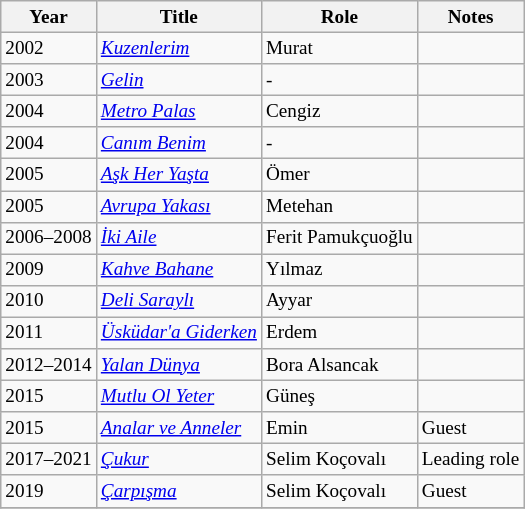<table class="wikitable" style="font-size: 80%;">
<tr>
<th>Year</th>
<th>Title</th>
<th>Role</th>
<th>Notes</th>
</tr>
<tr>
<td>2002</td>
<td><em><a href='#'>Kuzenlerim</a></em></td>
<td>Murat</td>
<td></td>
</tr>
<tr>
<td>2003</td>
<td><a href='#'><em>Gelin</em></a></td>
<td>-</td>
<td></td>
</tr>
<tr>
<td>2004</td>
<td><em><a href='#'>Metro Palas</a></em></td>
<td>Cengiz</td>
<td></td>
</tr>
<tr>
<td>2004</td>
<td><em><a href='#'>Canım Benim</a></em></td>
<td>-</td>
<td></td>
</tr>
<tr>
<td>2005</td>
<td><em><a href='#'>Aşk Her Yaşta</a></em></td>
<td>Ömer</td>
<td></td>
</tr>
<tr>
<td>2005</td>
<td><em><a href='#'>Avrupa Yakası</a></em></td>
<td>Metehan</td>
<td></td>
</tr>
<tr>
<td>2006–2008</td>
<td><em><a href='#'>İki Aile</a></em></td>
<td>Ferit Pamukçuoğlu</td>
<td></td>
</tr>
<tr>
<td>2009</td>
<td><em><a href='#'>Kahve Bahane</a></em></td>
<td>Yılmaz</td>
<td></td>
</tr>
<tr>
<td>2010</td>
<td><em><a href='#'>Deli Saraylı</a></em></td>
<td>Ayyar</td>
<td></td>
</tr>
<tr>
<td>2011</td>
<td><em><a href='#'>Üsküdar'a Giderken</a></em></td>
<td>Erdem</td>
<td></td>
</tr>
<tr>
<td>2012–2014</td>
<td><em><a href='#'>Yalan Dünya</a></em></td>
<td>Bora Alsancak</td>
<td></td>
</tr>
<tr>
<td>2015</td>
<td><em><a href='#'>Mutlu Ol Yeter</a></em></td>
<td>Güneş</td>
<td></td>
</tr>
<tr>
<td>2015</td>
<td><em><a href='#'>Analar ve Anneler</a></em></td>
<td>Emin</td>
<td>Guest</td>
</tr>
<tr>
<td>2017–2021</td>
<td><em><a href='#'>Çukur</a></em></td>
<td>Selim Koçovalı</td>
<td>Leading role</td>
</tr>
<tr>
<td>2019</td>
<td><em><a href='#'>Çarpışma</a></em></td>
<td>Selim Koçovalı</td>
<td>Guest</td>
</tr>
<tr>
</tr>
</table>
